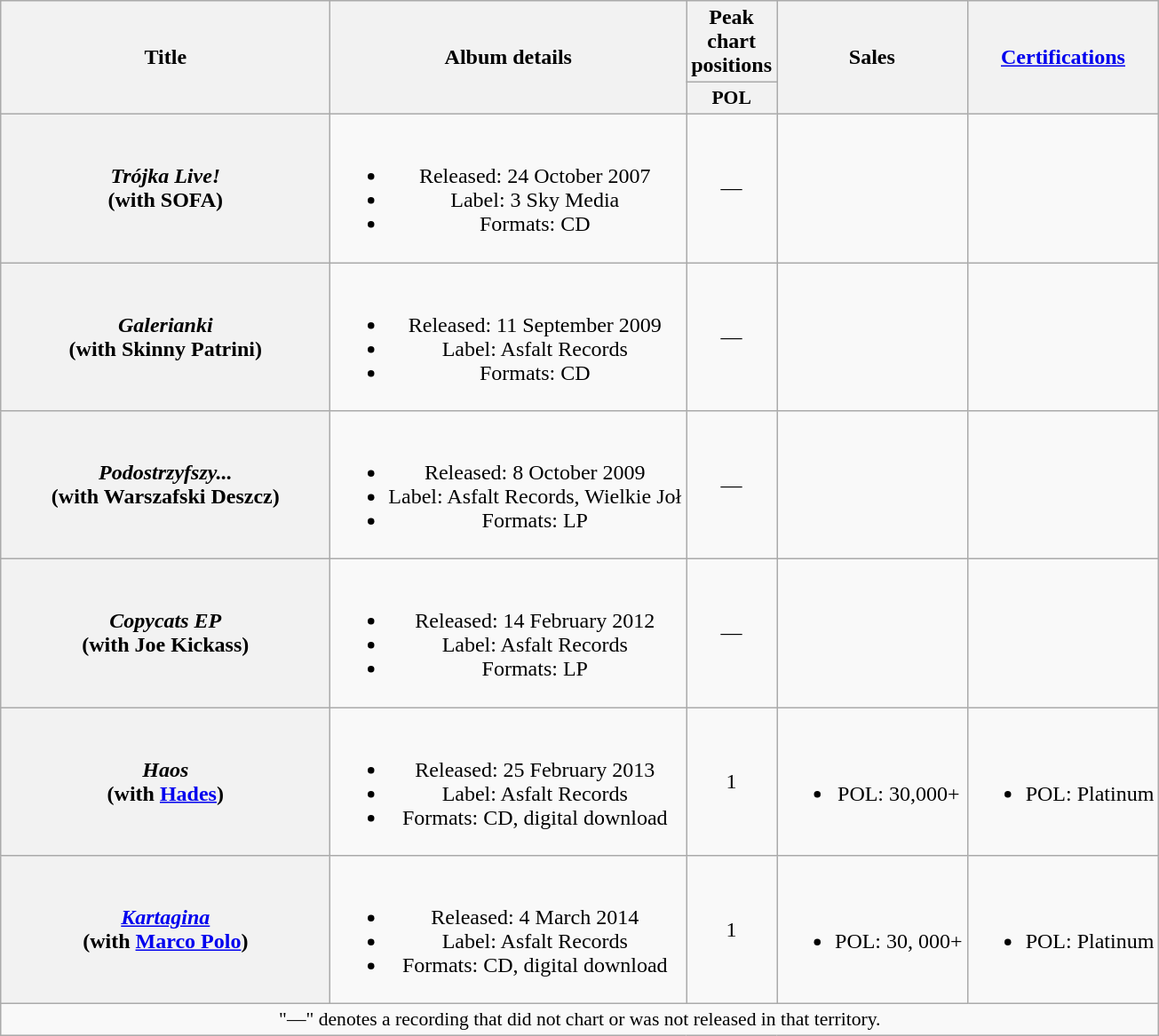<table class="wikitable plainrowheaders" style="text-align:center;">
<tr>
<th scope="col" rowspan="2" style="width:15em;">Title</th>
<th scope="col" rowspan="2">Album details</th>
<th scope="col" colspan="1">Peak chart positions</th>
<th scope="col" rowspan="2">Sales</th>
<th scope="col" rowspan="2"><a href='#'>Certifications</a></th>
</tr>
<tr>
<th scope="col" style="width:3em;font-size:90%;">POL<br></th>
</tr>
<tr>
<th scope="row"><em>Trójka Live!</em><br>(with SOFA)</th>
<td><br><ul><li>Released: 24 October 2007</li><li>Label: 3 Sky Media</li><li>Formats: CD</li></ul></td>
<td>—</td>
<td></td>
<td></td>
</tr>
<tr>
<th scope="row"><em>Galerianki</em><br>(with Skinny Patrini)</th>
<td><br><ul><li>Released: 11 September 2009</li><li>Label: Asfalt Records</li><li>Formats: CD</li></ul></td>
<td>—</td>
<td></td>
<td></td>
</tr>
<tr>
<th scope="row"><em>Podostrzyfszy...</em><br>(with Warszafski Deszcz)</th>
<td><br><ul><li>Released: 8 October 2009</li><li>Label: Asfalt Records, Wielkie Joł</li><li>Formats: LP</li></ul></td>
<td>—</td>
<td></td>
<td></td>
</tr>
<tr>
<th scope="row"><em>Copycats EP</em><br>(with Joe Kickass)</th>
<td><br><ul><li>Released: 14 February 2012</li><li>Label: Asfalt Records</li><li>Formats: LP</li></ul></td>
<td>—</td>
<td></td>
<td></td>
</tr>
<tr>
<th scope="row"><em>Haos</em><br>(with <a href='#'>Hades</a>)</th>
<td><br><ul><li>Released: 25 February 2013</li><li>Label: Asfalt Records</li><li>Formats: CD, digital download</li></ul></td>
<td>1</td>
<td><br><ul><li>POL: 30,000+</li></ul></td>
<td><br><ul><li>POL: Platinum</li></ul></td>
</tr>
<tr>
<th scope="row"><em><a href='#'>Kartagina</a></em><br>(with <a href='#'>Marco Polo</a>)</th>
<td><br><ul><li>Released: 4 March 2014</li><li>Label: Asfalt Records</li><li>Formats: CD, digital download</li></ul></td>
<td>1</td>
<td><br><ul><li>POL: 30, 000+</li></ul></td>
<td><br><ul><li>POL: Platinum</li></ul></td>
</tr>
<tr>
<td colspan="20" style="font-size:90%">"—" denotes a recording that did not chart or was not released in that territory.</td>
</tr>
</table>
